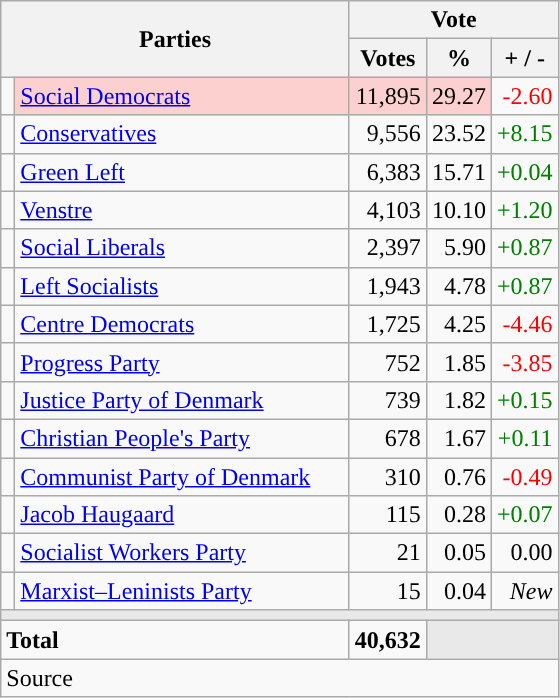<table class="wikitable" style="text-align:right;">
<tr>
<th style="text-align:centre;" rowspan="2" colspan="2" width="225">Parties</th>
<th colspan="3">Vote</th>
</tr>
<tr>
<th width="15">Votes</th>
<th width="15">%</th>
<th width="15">+ / -</th>
</tr>
<tr>
<td width="2" style="color:inherit;background:"></td>
<td bgcolor=#fbd0ce  align="left"><a href='#'>Social Democrats</a></td>
<td bgcolor=#fbd0ce>11,895</td>
<td bgcolor=#fbd0ce>29.27</td>
<td style=color:red;>-2.60</td>
</tr>
<tr>
<td width="2" style="color:inherit;background:"></td>
<td align="left"><a href='#'>Conservatives</a></td>
<td>9,556</td>
<td>23.52</td>
<td style=color:green;>+8.15</td>
</tr>
<tr>
<td width="2" style="color:inherit;background:"></td>
<td align="left"><a href='#'>Green Left</a></td>
<td>6,383</td>
<td>15.71</td>
<td style=color:green;>+0.04</td>
</tr>
<tr>
<td width="2" style="color:inherit;background:"></td>
<td align="left"><a href='#'>Venstre</a></td>
<td>4,103</td>
<td>10.10</td>
<td style=color:green;>+1.20</td>
</tr>
<tr>
<td width="2" style="color:inherit;background:"></td>
<td align="left"><a href='#'>Social Liberals</a></td>
<td>2,397</td>
<td>5.90</td>
<td style=color:green;>+0.87</td>
</tr>
<tr>
<td width="2" style="color:inherit;background:"></td>
<td align="left"><a href='#'>Left Socialists</a></td>
<td>1,943</td>
<td>4.78</td>
<td style=color:green;>+0.87</td>
</tr>
<tr>
<td width="2" style="color:inherit;background:"></td>
<td align="left"><a href='#'>Centre Democrats</a></td>
<td>1,725</td>
<td>4.25</td>
<td style=color:red;>-4.46</td>
</tr>
<tr>
<td width="2" style="color:inherit;background:"></td>
<td align="left"><a href='#'>Progress Party</a></td>
<td>752</td>
<td>1.85</td>
<td style=color:red;>-3.85</td>
</tr>
<tr>
<td width="2" style="color:inherit;background:"></td>
<td align="left"><a href='#'>Justice Party of Denmark</a></td>
<td>739</td>
<td>1.82</td>
<td style=color:green;>+0.15</td>
</tr>
<tr>
<td width="2" style="color:inherit;background:"></td>
<td align="left"><a href='#'>Christian People's Party</a></td>
<td>678</td>
<td>1.67</td>
<td style=color:green;>+0.11</td>
</tr>
<tr>
<td width="2" style="color:inherit;background:"></td>
<td align="left"><a href='#'>Communist Party of Denmark</a></td>
<td>310</td>
<td>0.76</td>
<td style=color:red;>-0.49</td>
</tr>
<tr>
<td width="2" style="color:inherit;background:"></td>
<td align="left"><a href='#'>Jacob Haugaard</a></td>
<td>115</td>
<td>0.28</td>
<td style=color:green;>+0.07</td>
</tr>
<tr>
<td width="2" style="color:inherit;background:"></td>
<td align="left"><a href='#'>Socialist Workers Party</a></td>
<td>21</td>
<td>0.05</td>
<td>0.00</td>
</tr>
<tr>
<td width="2" style="color:inherit;background:"></td>
<td align="left"><a href='#'>Marxist–Leninists Party</a></td>
<td>15</td>
<td>0.04</td>
<td><em>New</em></td>
</tr>
<tr>
<td colspan="7" bgcolor="#E9E9E9"></td>
</tr>
<tr>
<td align="left" colspan="2"><strong>Total</strong></td>
<td><strong>40,632</strong></td>
<td bgcolor="#E9E9E9" colspan="2"></td>
</tr>
<tr>
<td align="left" colspan="6">Source</td>
</tr>
</table>
